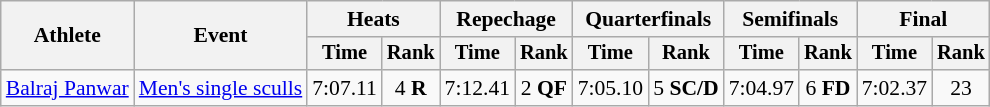<table class=wikitable style=font-size:90%;text-align:center>
<tr>
<th rowspan=2>Athlete</th>
<th rowspan=2>Event</th>
<th colspan=2>Heats</th>
<th colspan=2>Repechage</th>
<th colspan=2>Quarterfinals</th>
<th colspan=2>Semifinals</th>
<th colspan=2>Final</th>
</tr>
<tr style=font-size:95%>
<th>Time</th>
<th>Rank</th>
<th>Time</th>
<th>Rank</th>
<th>Time</th>
<th>Rank</th>
<th>Time</th>
<th>Rank</th>
<th>Time</th>
<th>Rank</th>
</tr>
<tr>
<td align=left><a href='#'>Balraj Panwar</a></td>
<td align=left><a href='#'>Men's single sculls</a></td>
<td>7:07.11</td>
<td>4 <strong>R</strong></td>
<td>7:12.41</td>
<td>2 <strong>QF</strong></td>
<td>7:05.10</td>
<td>5 <strong>SC/D</strong></td>
<td>7:04.97</td>
<td>6 <strong>FD</strong></td>
<td>7:02.37</td>
<td>23</td>
</tr>
</table>
